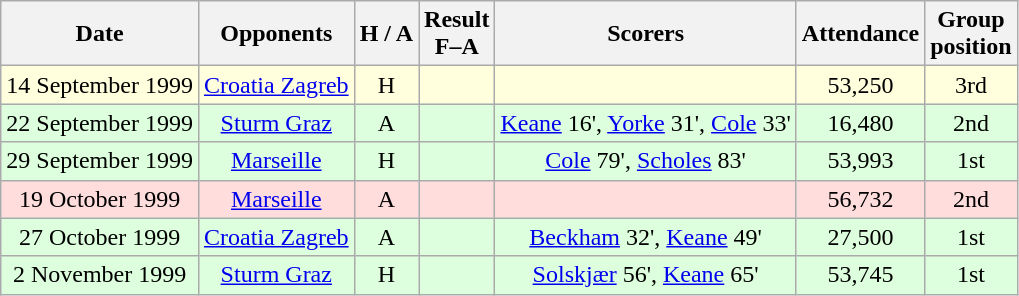<table class="wikitable" style="text-align:center">
<tr>
<th>Date</th>
<th>Opponents</th>
<th>H / A</th>
<th>Result<br>F–A</th>
<th>Scorers</th>
<th>Attendance</th>
<th>Group<br>position</th>
</tr>
<tr bgcolor="#ffffdd">
<td>14 September 1999</td>
<td><a href='#'>Croatia Zagreb</a></td>
<td>H</td>
<td></td>
<td></td>
<td>53,250</td>
<td>3rd</td>
</tr>
<tr bgcolor="#ddffdd">
<td>22 September 1999</td>
<td><a href='#'>Sturm Graz</a></td>
<td>A</td>
<td></td>
<td><a href='#'>Keane</a> 16', <a href='#'>Yorke</a> 31', <a href='#'>Cole</a> 33'</td>
<td>16,480</td>
<td>2nd</td>
</tr>
<tr bgcolor="#ddffdd">
<td>29 September 1999</td>
<td><a href='#'>Marseille</a></td>
<td>H</td>
<td></td>
<td><a href='#'>Cole</a> 79', <a href='#'>Scholes</a> 83'</td>
<td>53,993</td>
<td>1st</td>
</tr>
<tr bgcolor="#ffdddd">
<td>19 October 1999</td>
<td><a href='#'>Marseille</a></td>
<td>A</td>
<td></td>
<td></td>
<td>56,732</td>
<td>2nd</td>
</tr>
<tr bgcolor="#ddffdd">
<td>27 October 1999</td>
<td><a href='#'>Croatia Zagreb</a></td>
<td>A</td>
<td></td>
<td><a href='#'>Beckham</a> 32', <a href='#'>Keane</a> 49'</td>
<td>27,500</td>
<td>1st</td>
</tr>
<tr bgcolor="#ddffdd">
<td>2 November 1999</td>
<td><a href='#'>Sturm Graz</a></td>
<td>H</td>
<td></td>
<td><a href='#'>Solskjær</a> 56', <a href='#'>Keane</a> 65'</td>
<td>53,745</td>
<td>1st</td>
</tr>
</table>
